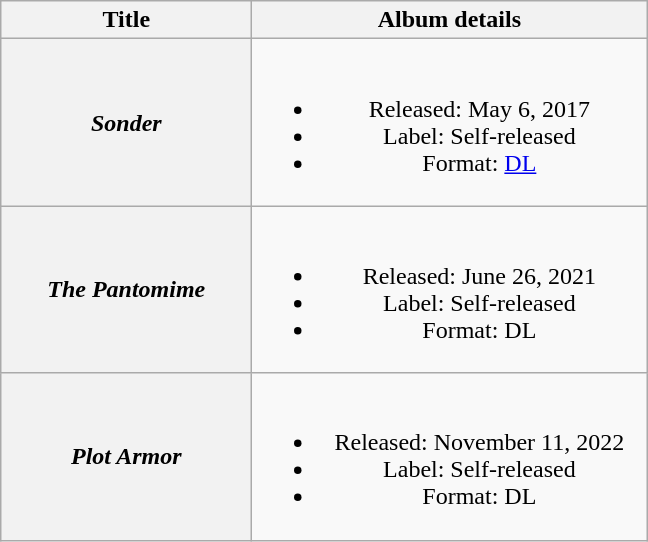<table class="wikitable plainrowheaders" style="text-align:center;">
<tr>
<th scope="col" style="width:10em;">Title</th>
<th scope="col" style="width:16em;">Album details</th>
</tr>
<tr>
<th scope="row"><em>Sonder</em></th>
<td><br><ul><li>Released: May 6, 2017</li><li>Label: Self-released</li><li>Format: <a href='#'>DL</a></li></ul></td>
</tr>
<tr>
<th scope="row"><em>The Pantomime</em></th>
<td><br><ul><li>Released: June 26, 2021</li><li>Label: Self-released</li><li>Format: DL</li></ul></td>
</tr>
<tr>
<th scope="row"><em>Plot Armor</em></th>
<td><br><ul><li>Released: November 11, 2022</li><li>Label: Self-released</li><li>Format: DL</li></ul></td>
</tr>
</table>
